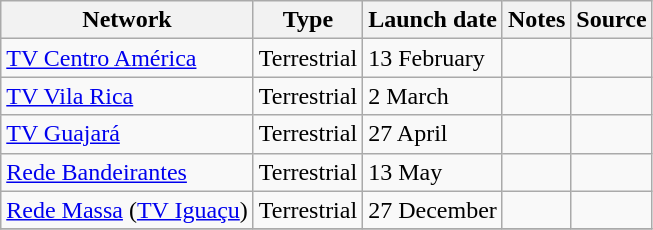<table class="wikitable sortable">
<tr>
<th>Network</th>
<th>Type</th>
<th>Launch date</th>
<th>Notes</th>
<th>Source</th>
</tr>
<tr>
<td><a href='#'>TV Centro América</a></td>
<td>Terrestrial</td>
<td>13 February</td>
<td></td>
<td></td>
</tr>
<tr>
<td><a href='#'>TV Vila Rica</a></td>
<td>Terrestrial</td>
<td>2 March</td>
<td></td>
<td></td>
</tr>
<tr>
<td><a href='#'>TV Guajará</a></td>
<td>Terrestrial</td>
<td>27 April</td>
<td></td>
<td></td>
</tr>
<tr>
<td><a href='#'>Rede Bandeirantes</a></td>
<td>Terrestrial</td>
<td>13 May</td>
<td></td>
<td></td>
</tr>
<tr>
<td><a href='#'>Rede Massa</a> (<a href='#'>TV Iguaçu</a>)</td>
<td>Terrestrial</td>
<td>27 December</td>
<td></td>
<td></td>
</tr>
<tr>
</tr>
</table>
